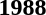<table>
<tr>
<td><strong>1988</strong><br></td>
</tr>
</table>
